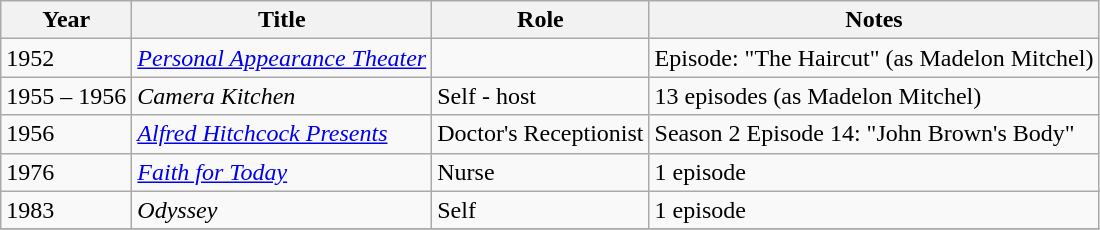<table class="wikitable sortable">
<tr>
<th>Year</th>
<th>Title</th>
<th>Role</th>
<th class="unsortable">Notes</th>
</tr>
<tr>
<td>1952</td>
<td><em><a href='#'>Personal Appearance Theater</a></em></td>
<td></td>
<td>Episode: "The Haircut" (as Madelon Mitchel)</td>
</tr>
<tr>
<td>1955 – 1956</td>
<td><em>Camera Kitchen</em></td>
<td>Self - host</td>
<td>13 episodes (as Madelon Mitchel)</td>
</tr>
<tr>
<td>1956</td>
<td><em><a href='#'>Alfred Hitchcock Presents</a></em></td>
<td>Doctor's Receptionist</td>
<td>Season 2 Episode 14: "John Brown's Body"</td>
</tr>
<tr>
<td>1976</td>
<td><em><a href='#'>Faith for Today</a></em></td>
<td>Nurse</td>
<td>1 episode</td>
</tr>
<tr>
<td>1983</td>
<td><em>Odyssey</em></td>
<td>Self</td>
<td>1 episode</td>
</tr>
<tr>
</tr>
</table>
